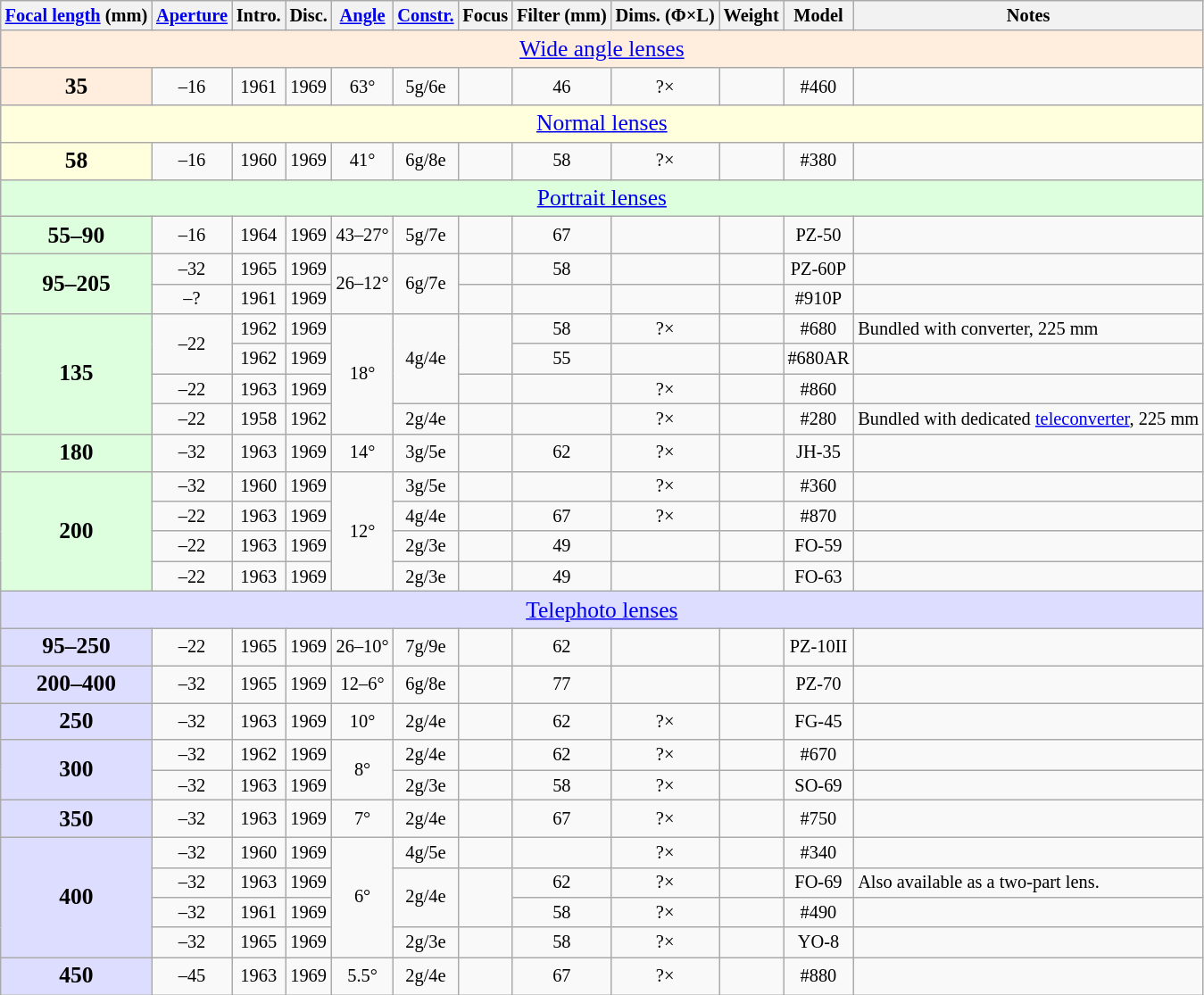<table class="wikitable sortable" style="font-size:85%;text-align:center;">
<tr>
<th><a href='#'>Focal length</a> (mm)</th>
<th><a href='#'>Aperture</a></th>
<th>Intro.</th>
<th>Disc.</th>
<th><a href='#'>Angle</a></th>
<th><a href='#'>Constr.</a></th>
<th>Focus</th>
<th>Filter (mm)</th>
<th>Dims. (Φ×L)</th>
<th>Weight</th>
<th>Model</th>
<th class="unsortable">Notes</th>
</tr>
<tr>
<td colspan=16 style="font-size:125%;background:#fed;" data-sort-value="z002"><a href='#'>Wide angle lenses</a></td>
</tr>
<tr>
<th style="font-size:125%;background:#fed;">35</th>
<td>–16</td>
<td>1961</td>
<td>1969</td>
<td>63°</td>
<td>5g/6e</td>
<td></td>
<td>46</td>
<td>?×</td>
<td></td>
<td>#460</td>
<td style="text-align:left;"></td>
</tr>
<tr>
<td colspan=16 style="font-size:125%;background:#ffd;" data-sort-value="z003"><a href='#'>Normal lenses</a></td>
</tr>
<tr>
<th style="font-size:125%;background:#ffd;">58</th>
<td>–16</td>
<td>1960</td>
<td>1969</td>
<td>41°</td>
<td>6g/8e</td>
<td></td>
<td>58</td>
<td>?×</td>
<td></td>
<td>#380</td>
<td style="text-align:left;"></td>
</tr>
<tr>
<td colspan=16 style="font-size:125%;background:#dfd;" data-sort-value="z004"><a href='#'>Portrait lenses</a></td>
</tr>
<tr>
<th style="font-size:125%;background:#dfd;">55–90</th>
<td>–16</td>
<td>1964</td>
<td>1969</td>
<td>43–27°</td>
<td>5g/7e</td>
<td></td>
<td>67</td>
<td></td>
<td></td>
<td>PZ-50</td>
<td style="text-align:left;"></td>
</tr>
<tr>
<th rowspan=2 style="font-size:125%;background:#dfd;">95–205</th>
<td>–32</td>
<td>1965</td>
<td>1969</td>
<td rowspan=2>26–12°</td>
<td rowspan=2>6g/7e</td>
<td></td>
<td>58</td>
<td></td>
<td></td>
<td>PZ-60P</td>
<td style="text-align:left;"></td>
</tr>
<tr>
<td>–?</td>
<td>1961</td>
<td>1969</td>
<td></td>
<td></td>
<td></td>
<td></td>
<td>#910P</td>
<td style="text-align:left;"></td>
</tr>
<tr>
<th rowspan=4 style="font-size:125%;background:#dfd;">135</th>
<td rowspan=2>–22</td>
<td>1962</td>
<td>1969</td>
<td rowspan=4>18°</td>
<td rowspan=3>4g/4e</td>
<td rowspan=2></td>
<td>58</td>
<td>?×</td>
<td></td>
<td>#680</td>
<td style="text-align:left;">Bundled with converter, 225 mm </td>
</tr>
<tr>
<td>1962</td>
<td>1969</td>
<td>55</td>
<td></td>
<td></td>
<td>#680AR</td>
<td style="text-align:left;"></td>
</tr>
<tr>
<td>–22</td>
<td>1963</td>
<td>1969</td>
<td></td>
<td></td>
<td>?×</td>
<td></td>
<td>#860</td>
<td style="text-align:left;"></td>
</tr>
<tr>
<td>–22</td>
<td>1958</td>
<td>1962</td>
<td>2g/4e</td>
<td></td>
<td></td>
<td>?×</td>
<td></td>
<td>#280</td>
<td style="text-align:left;">Bundled with dedicated <a href='#'>teleconverter</a>, 225 mm </td>
</tr>
<tr>
<th style="font-size:125%;background:#dfd;">180</th>
<td>–32</td>
<td>1963</td>
<td>1969</td>
<td>14°</td>
<td>3g/5e</td>
<td></td>
<td>62</td>
<td>?×</td>
<td></td>
<td>JH-35</td>
<td style="text-align:left;"></td>
</tr>
<tr>
<th rowspan=4 style="font-size:125%;background:#dfd;">200</th>
<td>–32</td>
<td>1960</td>
<td>1969</td>
<td rowspan=4>12°</td>
<td>3g/5e</td>
<td></td>
<td></td>
<td>?×</td>
<td></td>
<td>#360</td>
<td style="text-align:left;"></td>
</tr>
<tr>
<td>–22</td>
<td>1963</td>
<td>1969</td>
<td>4g/4e</td>
<td></td>
<td>67</td>
<td>?×</td>
<td></td>
<td>#870</td>
<td style="text-align:left;"></td>
</tr>
<tr>
<td>–22</td>
<td>1963</td>
<td>1969</td>
<td>2g/3e</td>
<td></td>
<td>49</td>
<td></td>
<td></td>
<td>FO-59</td>
<td style="text-align:left;"></td>
</tr>
<tr>
<td>–22</td>
<td>1963</td>
<td>1969</td>
<td>2g/3e</td>
<td></td>
<td>49</td>
<td></td>
<td></td>
<td>FO-63</td>
<td style="text-align:left;"></td>
</tr>
<tr>
<td colspan=16 style="font-size:125%;background:#ddf;" data-sort-value="z005"><a href='#'>Telephoto lenses</a></td>
</tr>
<tr>
<th style="font-size:125%;background:#ddf;">95–250</th>
<td>–22</td>
<td>1965</td>
<td>1969</td>
<td>26–10°</td>
<td>7g/9e</td>
<td></td>
<td>62</td>
<td></td>
<td></td>
<td>PZ-10II</td>
<td style="text-align:left;"></td>
</tr>
<tr>
<th style="font-size:125%;background:#ddf;">200–400</th>
<td>–32</td>
<td>1965</td>
<td>1969</td>
<td>12–6°</td>
<td>6g/8e</td>
<td></td>
<td>77</td>
<td></td>
<td></td>
<td>PZ-70</td>
<td style="text-align:left;"></td>
</tr>
<tr>
<th style="font-size:125%;background:#ddf;">250</th>
<td>–32</td>
<td>1963</td>
<td>1969</td>
<td>10°</td>
<td>2g/4e</td>
<td></td>
<td>62</td>
<td>?×</td>
<td></td>
<td>FG-45</td>
<td style="text-align:left;"></td>
</tr>
<tr>
<th rowspan=2 style="font-size:125%;background:#ddf;">300</th>
<td>–32</td>
<td>1962</td>
<td>1969</td>
<td rowspan=2>8°</td>
<td>2g/4e</td>
<td></td>
<td>62</td>
<td>?×</td>
<td></td>
<td>#670</td>
<td style="text-align:left;"></td>
</tr>
<tr>
<td>–32</td>
<td>1963</td>
<td>1969</td>
<td>2g/3e</td>
<td></td>
<td>58</td>
<td>?×</td>
<td></td>
<td>SO-69</td>
<td style="text-align:left;"></td>
</tr>
<tr>
<th style="font-size:125%;background:#ddf;">350</th>
<td>–32</td>
<td>1963</td>
<td>1969</td>
<td>7°</td>
<td>2g/4e</td>
<td></td>
<td>67</td>
<td>?×</td>
<td></td>
<td>#750</td>
<td style="text-align:left;"></td>
</tr>
<tr>
<th rowspan=4 style="font-size:125%;background:#ddf;">400</th>
<td>–32</td>
<td>1960</td>
<td>1969</td>
<td rowspan=4>6°</td>
<td>4g/5e</td>
<td></td>
<td></td>
<td>?×</td>
<td></td>
<td>#340</td>
<td style="text-align:left;"></td>
</tr>
<tr>
<td>–32</td>
<td>1963</td>
<td>1969</td>
<td rowspan=2>2g/4e</td>
<td rowspan=2></td>
<td>62</td>
<td>?×</td>
<td></td>
<td>FO-69</td>
<td style="text-align:left;"> Also available as a two-part lens.</td>
</tr>
<tr>
<td>–32</td>
<td>1961</td>
<td>1969</td>
<td>58</td>
<td>?×</td>
<td></td>
<td>#490</td>
<td style="text-align:left;"></td>
</tr>
<tr>
<td>–32</td>
<td>1965</td>
<td>1969</td>
<td>2g/3e</td>
<td></td>
<td>58</td>
<td>?×</td>
<td></td>
<td>YO-8</td>
<td style="text-align:left;"></td>
</tr>
<tr>
<th style="font-size:125%;background:#ddf;">450</th>
<td>–45</td>
<td>1963</td>
<td>1969</td>
<td>5.5°</td>
<td>2g/4e</td>
<td></td>
<td>67</td>
<td>?×</td>
<td></td>
<td>#880</td>
<td style="text-align:left;"></td>
</tr>
</table>
